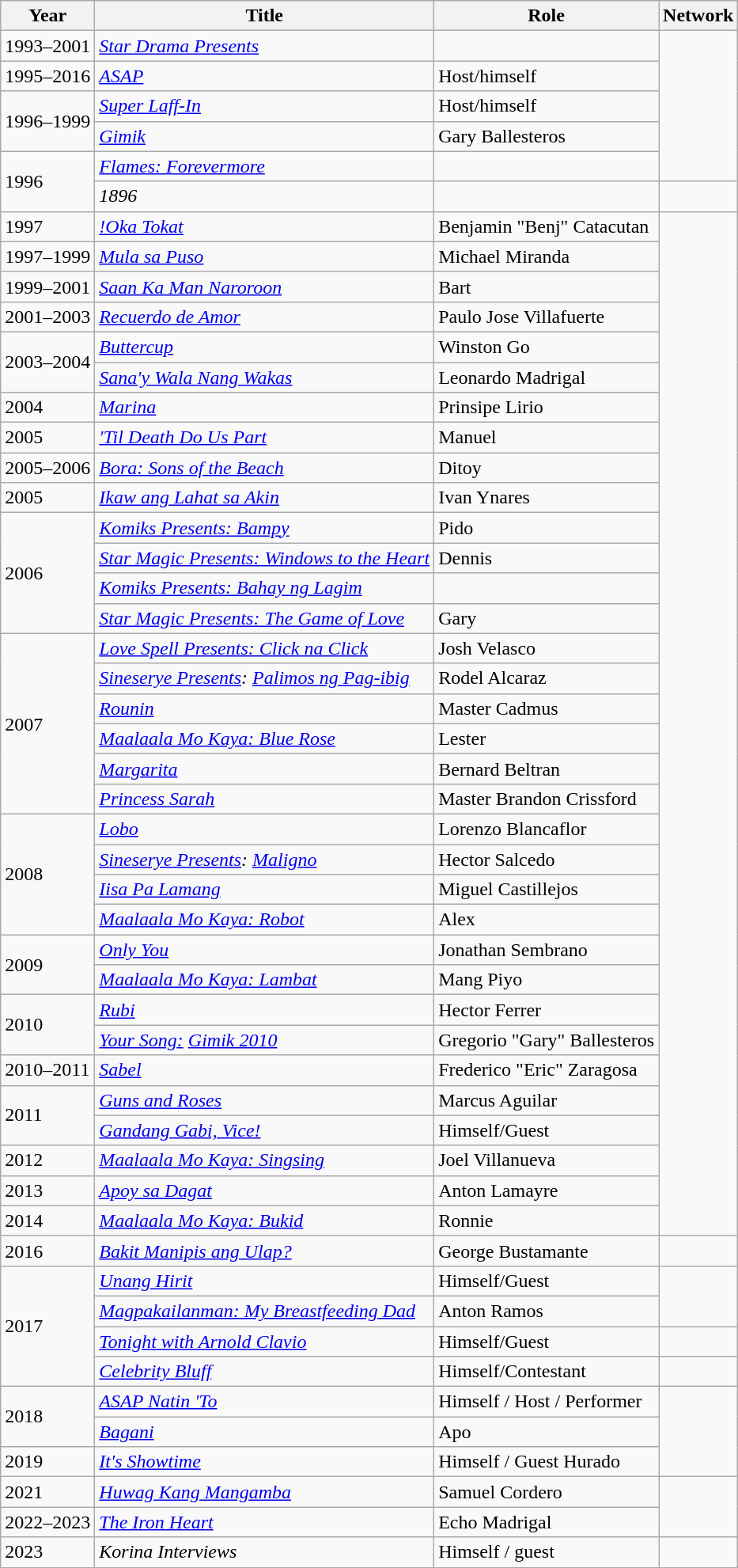<table class="wikitable sortable">
<tr>
<th>Year</th>
<th>Title</th>
<th>Role</th>
<th>Network</th>
</tr>
<tr>
<td>1993–2001</td>
<td><em><a href='#'>Star Drama Presents</a></em></td>
<td></td>
<td rowspan="5"></td>
</tr>
<tr>
<td>1995–2016</td>
<td><em><a href='#'>ASAP</a></em></td>
<td>Host/himself</td>
</tr>
<tr>
<td rowspan="2">1996–1999</td>
<td><em><a href='#'>Super Laff-In</a></em></td>
<td>Host/himself</td>
</tr>
<tr>
<td><em><a href='#'>Gimik</a></em></td>
<td>Gary Ballesteros</td>
</tr>
<tr>
<td rowspan="2">1996</td>
<td><a href='#'><em>Flames: Forevermore</em></a></td>
<td></td>
</tr>
<tr>
<td><em>1896</em></td>
<td></td>
<td></td>
</tr>
<tr>
<td>1997</td>
<td><em><a href='#'>!Oka Tokat</a></em></td>
<td>Benjamin "Benj" Catacutan</td>
<td rowspan="34"></td>
</tr>
<tr>
<td>1997–1999</td>
<td><em><a href='#'>Mula sa Puso</a></em></td>
<td>Michael Miranda</td>
</tr>
<tr>
<td>1999–2001</td>
<td><em><a href='#'>Saan Ka Man Naroroon</a></em></td>
<td>Bart</td>
</tr>
<tr>
<td>2001–2003</td>
<td><em><a href='#'>Recuerdo de Amor</a></em></td>
<td>Paulo Jose Villafuerte</td>
</tr>
<tr>
<td rowspan="2">2003–2004</td>
<td><em><a href='#'>Buttercup</a></em></td>
<td>Winston Go</td>
</tr>
<tr>
<td><em><a href='#'>Sana'y Wala Nang Wakas</a></em></td>
<td>Leonardo Madrigal</td>
</tr>
<tr>
<td>2004</td>
<td><em><a href='#'>Marina</a></em></td>
<td>Prinsipe Lirio</td>
</tr>
<tr>
<td>2005</td>
<td><em><a href='#'>'Til Death Do Us Part</a></em></td>
<td>Manuel</td>
</tr>
<tr>
<td>2005–2006</td>
<td><em><a href='#'>Bora: Sons of the Beach</a></em></td>
<td>Ditoy</td>
</tr>
<tr>
<td>2005</td>
<td><em><a href='#'>Ikaw ang Lahat sa Akin</a></em></td>
<td>Ivan Ynares</td>
</tr>
<tr>
<td rowspan="4">2006</td>
<td><em><a href='#'>Komiks Presents: Bampy</a></em></td>
<td>Pido</td>
</tr>
<tr>
<td><em><a href='#'>Star Magic Presents: Windows to the Heart</a></em></td>
<td>Dennis</td>
</tr>
<tr>
<td><em><a href='#'>Komiks Presents: Bahay ng Lagim</a></em></td>
<td></td>
</tr>
<tr>
<td><em><a href='#'>Star Magic Presents: The Game of Love</a></em></td>
<td>Gary</td>
</tr>
<tr>
<td rowspan="6">2007</td>
<td><em><a href='#'>Love Spell Presents: Click na Click</a></em></td>
<td>Josh Velasco</td>
</tr>
<tr>
<td><em><a href='#'>Sineserye Presents</a>: <a href='#'>Palimos ng Pag-ibig</a></em></td>
<td>Rodel Alcaraz</td>
</tr>
<tr>
<td><em><a href='#'>Rounin</a></em></td>
<td>Master Cadmus</td>
</tr>
<tr>
<td><em><a href='#'>Maalaala Mo Kaya: Blue Rose</a></em></td>
<td>Lester</td>
</tr>
<tr>
<td><em><a href='#'>Margarita</a></em></td>
<td>Bernard Beltran</td>
</tr>
<tr>
<td><em><a href='#'>Princess Sarah</a></em></td>
<td>Master Brandon Crissford</td>
</tr>
<tr>
<td rowspan="4">2008</td>
<td><em><a href='#'>Lobo</a></em></td>
<td>Lorenzo Blancaflor</td>
</tr>
<tr>
<td><em><a href='#'>Sineserye Presents</a>: <a href='#'>Maligno</a></em></td>
<td>Hector Salcedo</td>
</tr>
<tr>
<td><em><a href='#'>Iisa Pa Lamang</a></em></td>
<td>Miguel Castillejos</td>
</tr>
<tr>
<td><em><a href='#'>Maalaala Mo Kaya: Robot</a></em></td>
<td>Alex</td>
</tr>
<tr>
<td rowspan="2">2009</td>
<td><em><a href='#'>Only You</a></em></td>
<td>Jonathan Sembrano</td>
</tr>
<tr>
<td><em><a href='#'>Maalaala Mo Kaya: Lambat</a></em></td>
<td>Mang Piyo</td>
</tr>
<tr>
<td rowspan="2">2010</td>
<td><em><a href='#'>Rubi</a></em></td>
<td>Hector Ferrer</td>
</tr>
<tr>
<td><em><a href='#'>Your Song:</a> <a href='#'>Gimik 2010</a></em></td>
<td>Gregorio "Gary" Ballesteros</td>
</tr>
<tr>
<td>2010–2011</td>
<td><em><a href='#'>Sabel</a></em></td>
<td>Frederico "Eric" Zaragosa</td>
</tr>
<tr>
<td rowspan="2">2011</td>
<td><em><a href='#'>Guns and Roses</a></em></td>
<td>Marcus Aguilar</td>
</tr>
<tr>
<td><em><a href='#'>Gandang Gabi, Vice!</a></em></td>
<td>Himself/Guest</td>
</tr>
<tr>
<td>2012</td>
<td><em><a href='#'>Maalaala Mo Kaya: Singsing</a></em></td>
<td>Joel Villanueva</td>
</tr>
<tr>
<td>2013</td>
<td><em><a href='#'>Apoy sa Dagat</a></em></td>
<td>Anton Lamayre</td>
</tr>
<tr>
<td>2014</td>
<td><em><a href='#'>Maalaala Mo Kaya: Bukid</a></em></td>
<td>Ronnie</td>
</tr>
<tr>
<td>2016</td>
<td><em><a href='#'>Bakit Manipis ang Ulap?</a></em></td>
<td>George Bustamante</td>
<td></td>
</tr>
<tr>
<td rowspan="4">2017</td>
<td><em><a href='#'>Unang Hirit</a></em></td>
<td>Himself/Guest</td>
<td rowspan="2"></td>
</tr>
<tr>
<td><em><a href='#'>Magpakailanman: My Breastfeeding Dad</a></em></td>
<td>Anton Ramos</td>
</tr>
<tr>
<td><em><a href='#'>Tonight with Arnold Clavio</a></em></td>
<td>Himself/Guest</td>
<td></td>
</tr>
<tr>
<td><em><a href='#'>Celebrity Bluff</a></em></td>
<td>Himself/Contestant</td>
<td></td>
</tr>
<tr>
<td rowspan="2">2018</td>
<td><em><a href='#'>ASAP Natin 'To</a></em></td>
<td>Himself / Host / Performer</td>
<td rowspan="3"></td>
</tr>
<tr>
<td><em><a href='#'>Bagani</a></em></td>
<td>Apo</td>
</tr>
<tr>
<td>2019</td>
<td><em><a href='#'>It's Showtime</a></em></td>
<td>Himself / Guest Hurado</td>
</tr>
<tr>
<td>2021</td>
<td><em><a href='#'>Huwag Kang Mangamba</a></em></td>
<td>Samuel Cordero</td>
<td rowspan="2"></td>
</tr>
<tr>
<td>2022–2023</td>
<td><em><a href='#'>The Iron Heart</a></em></td>
<td>Echo Madrigal</td>
</tr>
<tr>
<td>2023</td>
<td><em>Korina Interviews</em></td>
<td>Himself / guest</td>
<td></td>
</tr>
</table>
